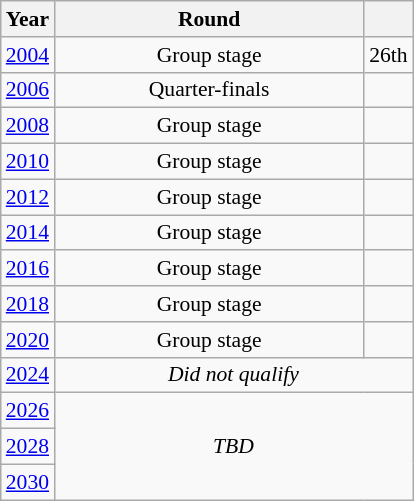<table class="wikitable" style="text-align: center; font-size:90%">
<tr>
<th>Year</th>
<th style="width:200px">Round</th>
<th></th>
</tr>
<tr>
<td><a href='#'>2004</a></td>
<td>Group stage</td>
<td>26th</td>
</tr>
<tr>
<td><a href='#'>2006</a></td>
<td>Quarter-finals</td>
<td></td>
</tr>
<tr>
<td><a href='#'>2008</a></td>
<td>Group stage</td>
<td></td>
</tr>
<tr>
<td><a href='#'>2010</a></td>
<td>Group stage</td>
<td></td>
</tr>
<tr>
<td><a href='#'>2012</a></td>
<td>Group stage</td>
<td></td>
</tr>
<tr>
<td><a href='#'>2014</a></td>
<td>Group stage</td>
<td></td>
</tr>
<tr>
<td><a href='#'>2016</a></td>
<td>Group stage</td>
<td></td>
</tr>
<tr>
<td><a href='#'>2018</a></td>
<td>Group stage</td>
<td></td>
</tr>
<tr>
<td><a href='#'>2020</a></td>
<td>Group stage</td>
<td></td>
</tr>
<tr>
<td><a href='#'>2024</a></td>
<td colspan="2"><em>Did not qualify</em></td>
</tr>
<tr>
<td><a href='#'>2026</a></td>
<td colspan="2" rowspan="3"><em>TBD</em></td>
</tr>
<tr>
<td><a href='#'>2028</a></td>
</tr>
<tr>
<td><a href='#'>2030</a></td>
</tr>
</table>
